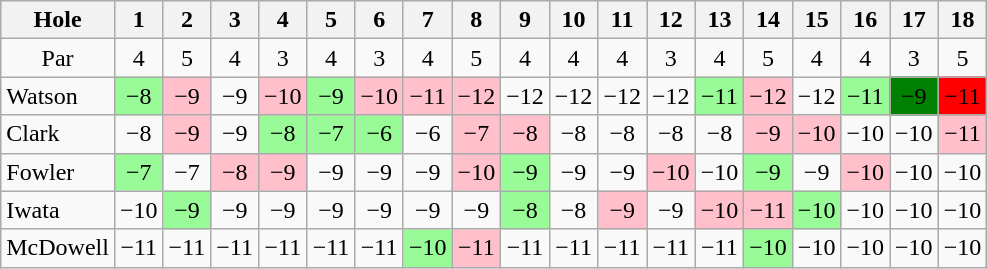<table class="wikitable" style="text-align:center">
<tr>
<th>Hole</th>
<th>1</th>
<th>2</th>
<th>3</th>
<th>4</th>
<th>5</th>
<th>6</th>
<th>7</th>
<th>8</th>
<th>9</th>
<th>10</th>
<th>11</th>
<th>12</th>
<th>13</th>
<th>14</th>
<th>15</th>
<th>16</th>
<th>17</th>
<th>18</th>
</tr>
<tr>
<td>Par</td>
<td>4</td>
<td>5</td>
<td>4</td>
<td>3</td>
<td>4</td>
<td>3</td>
<td>4</td>
<td>5</td>
<td>4</td>
<td>4</td>
<td>4</td>
<td>3</td>
<td>4</td>
<td>5</td>
<td>4</td>
<td>4</td>
<td>3</td>
<td>5</td>
</tr>
<tr>
<td align=left> Watson</td>
<td style="background: PaleGreen;">−8</td>
<td style="background: Pink;">−9</td>
<td>−9</td>
<td style="background: Pink;">−10</td>
<td style="background: PaleGreen;">−9</td>
<td style="background: Pink;">−10</td>
<td style="background: Pink;">−11</td>
<td style="background: Pink;">−12</td>
<td>−12</td>
<td>−12</td>
<td>−12</td>
<td>−12</td>
<td style="background: PaleGreen;">−11</td>
<td style="background: Pink;">−12</td>
<td>−12</td>
<td style="background: PaleGreen;">−11</td>
<td style="background: Green;">−9</td>
<td style="background: Red;">−11</td>
</tr>
<tr>
<td align=left> Clark</td>
<td>−8</td>
<td style="background: Pink;">−9</td>
<td>−9</td>
<td style="background: PaleGreen;">−8</td>
<td style="background: PaleGreen;">−7</td>
<td style="background: PaleGreen;">−6</td>
<td>−6</td>
<td style="background: Pink;">−7</td>
<td style="background: Pink;">−8</td>
<td>−8</td>
<td>−8</td>
<td>−8</td>
<td>−8</td>
<td style="background: Pink;">−9</td>
<td style="background: Pink;">−10</td>
<td>−10</td>
<td>−10</td>
<td style="background: Pink;">−11</td>
</tr>
<tr>
<td align=left> Fowler</td>
<td style="background: PaleGreen;">−7</td>
<td>−7</td>
<td style="background: Pink;">−8</td>
<td style="background: Pink;">−9</td>
<td>−9</td>
<td>−9</td>
<td>−9</td>
<td style="background: Pink;">−10</td>
<td style="background: PaleGreen;">−9</td>
<td>−9</td>
<td>−9</td>
<td style="background: Pink;">−10</td>
<td>−10</td>
<td style="background: PaleGreen;">−9</td>
<td>−9</td>
<td style="background: Pink;">−10</td>
<td>−10</td>
<td>−10</td>
</tr>
<tr>
<td align=left> Iwata</td>
<td>−10</td>
<td style="background: PaleGreen;">−9</td>
<td>−9</td>
<td>−9</td>
<td>−9</td>
<td>−9</td>
<td>−9</td>
<td>−9</td>
<td style="background: PaleGreen;">−8</td>
<td>−8</td>
<td style="background: Pink;">−9</td>
<td>−9</td>
<td style="background: Pink;">−10</td>
<td style="background: Pink;">−11</td>
<td style="background: PaleGreen;">−10</td>
<td>−10</td>
<td>−10</td>
<td>−10</td>
</tr>
<tr>
<td align=left> McDowell</td>
<td>−11</td>
<td>−11</td>
<td>−11</td>
<td>−11</td>
<td>−11</td>
<td>−11</td>
<td style="background: PaleGreen;">−10</td>
<td style="background: Pink;">−11</td>
<td>−11</td>
<td>−11</td>
<td>−11</td>
<td>−11</td>
<td>−11</td>
<td style="background: PaleGreen;">−10</td>
<td>−10</td>
<td>−10</td>
<td>−10</td>
<td>−10</td>
</tr>
</table>
